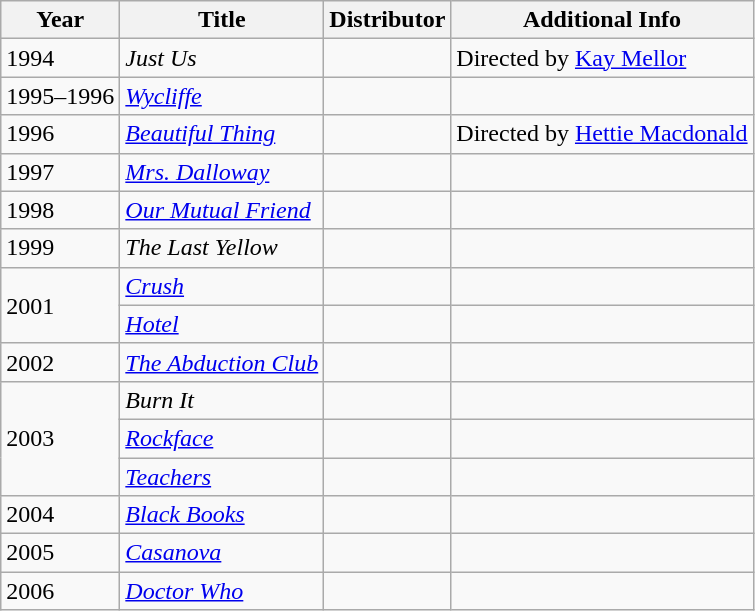<table class="wikitable sortable">
<tr>
<th>Year</th>
<th>Title</th>
<th>Distributor</th>
<th>Additional Info</th>
</tr>
<tr>
<td>1994</td>
<td><em>Just Us</em></td>
<td></td>
<td>Directed by <a href='#'>Kay Mellor</a></td>
</tr>
<tr>
<td>1995–1996</td>
<td><em><a href='#'>Wycliffe</a></em></td>
<td></td>
<td></td>
</tr>
<tr>
<td>1996</td>
<td><em><a href='#'>Beautiful Thing</a></em></td>
<td></td>
<td>Directed by <a href='#'>Hettie Macdonald</a></td>
</tr>
<tr>
<td>1997</td>
<td><em><a href='#'>Mrs. Dalloway</a></em></td>
<td></td>
<td></td>
</tr>
<tr>
<td>1998</td>
<td><em><a href='#'>Our Mutual Friend</a></em></td>
<td></td>
<td></td>
</tr>
<tr>
<td>1999</td>
<td><em>The Last Yellow</em></td>
<td></td>
<td></td>
</tr>
<tr>
<td rowspan="2">2001</td>
<td><em><a href='#'>Crush</a></em></td>
<td></td>
<td></td>
</tr>
<tr>
<td><em><a href='#'>Hotel</a></em></td>
<td></td>
<td></td>
</tr>
<tr>
<td>2002</td>
<td><em><a href='#'>The Abduction Club</a></em></td>
<td></td>
<td></td>
</tr>
<tr>
<td rowspan="3">2003</td>
<td><em>Burn It</em></td>
<td></td>
<td></td>
</tr>
<tr>
<td><em><a href='#'>Rockface</a></em></td>
<td></td>
<td></td>
</tr>
<tr>
<td><em><a href='#'>Teachers</a></em></td>
<td></td>
<td></td>
</tr>
<tr>
<td>2004</td>
<td><em><a href='#'>Black Books</a></em></td>
<td></td>
<td></td>
</tr>
<tr>
<td>2005</td>
<td><em><a href='#'>Casanova</a></em></td>
<td></td>
<td></td>
</tr>
<tr>
<td>2006</td>
<td><em><a href='#'>Doctor Who</a></em></td>
<td></td>
<td></td>
</tr>
</table>
